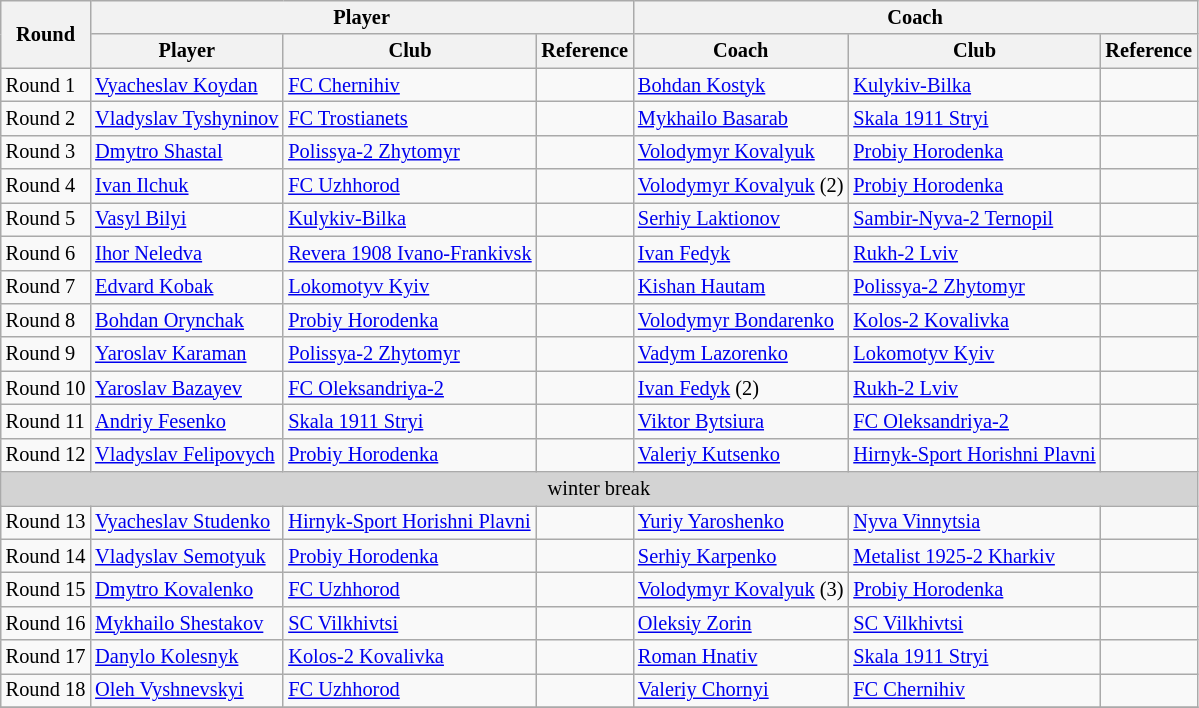<table class="wikitable collapsible autocollapse" style="text-align:left; font-size:85%">
<tr>
<th rowspan="2">Round</th>
<th colspan="3">Player</th>
<th colspan="3">Coach</th>
</tr>
<tr>
<th>Player</th>
<th>Club</th>
<th>Reference</th>
<th>Coach</th>
<th>Club</th>
<th>Reference</th>
</tr>
<tr>
<td>Round 1</td>
<td><a href='#'>Vyacheslav Koydan</a></td>
<td><a href='#'>FC Chernihiv</a></td>
<td align=center></td>
<td><a href='#'>Bohdan Kostyk</a></td>
<td><a href='#'>Kulykiv-Bilka</a></td>
<td align=center></td>
</tr>
<tr>
<td>Round 2</td>
<td><a href='#'>Vladyslav Tyshyninov</a></td>
<td><a href='#'>FC Trostianets</a></td>
<td align=center></td>
<td><a href='#'>Mykhailo Basarab</a></td>
<td><a href='#'>Skala 1911 Stryi</a></td>
<td align=center></td>
</tr>
<tr>
<td>Round 3</td>
<td><a href='#'>Dmytro Shastal</a></td>
<td><a href='#'>Polissya-2 Zhytomyr</a></td>
<td align=center></td>
<td><a href='#'>Volodymyr Kovalyuk</a></td>
<td><a href='#'>Probiy Horodenka</a></td>
<td align=center></td>
</tr>
<tr>
<td>Round 4</td>
<td><a href='#'>Ivan Ilchuk</a></td>
<td><a href='#'>FC Uzhhorod</a></td>
<td align=center></td>
<td><a href='#'>Volodymyr Kovalyuk</a> (2)</td>
<td><a href='#'>Probiy Horodenka</a></td>
<td align=center></td>
</tr>
<tr>
<td>Round 5</td>
<td><a href='#'>Vasyl Bilyi</a></td>
<td><a href='#'>Kulykiv-Bilka</a></td>
<td align=center></td>
<td><a href='#'>Serhiy Laktionov</a></td>
<td><a href='#'>Sambir-Nyva-2 Ternopil</a></td>
<td align=center></td>
</tr>
<tr>
<td>Round 6</td>
<td><a href='#'>Ihor Neledva</a></td>
<td><a href='#'>Revera 1908 Ivano-Frankivsk</a></td>
<td align=center></td>
<td><a href='#'>Ivan Fedyk</a></td>
<td><a href='#'>Rukh-2 Lviv</a></td>
<td align=center></td>
</tr>
<tr>
<td>Round 7</td>
<td><a href='#'>Edvard Kobak</a></td>
<td><a href='#'>Lokomotyv Kyiv</a></td>
<td align=center></td>
<td><a href='#'>Kishan Hautam</a></td>
<td><a href='#'>Polissya-2 Zhytomyr</a></td>
<td align=center></td>
</tr>
<tr>
<td>Round 8</td>
<td><a href='#'>Bohdan Orynchak</a></td>
<td><a href='#'>Probiy Horodenka</a></td>
<td align=center></td>
<td><a href='#'>Volodymyr Bondarenko</a></td>
<td><a href='#'>Kolos-2 Kovalivka</a></td>
<td align=center></td>
</tr>
<tr>
<td>Round 9</td>
<td><a href='#'>Yaroslav Karaman</a></td>
<td><a href='#'>Polissya-2 Zhytomyr</a></td>
<td align=center></td>
<td><a href='#'>Vadym Lazorenko</a></td>
<td><a href='#'>Lokomotyv Kyiv</a></td>
<td align=center></td>
</tr>
<tr>
<td>Round 10</td>
<td><a href='#'>Yaroslav Bazayev</a></td>
<td><a href='#'>FC Oleksandriya-2</a></td>
<td align=center></td>
<td><a href='#'>Ivan Fedyk</a> (2)</td>
<td><a href='#'>Rukh-2 Lviv</a></td>
<td align=center></td>
</tr>
<tr>
<td>Round 11</td>
<td><a href='#'>Andriy Fesenko</a></td>
<td><a href='#'>Skala 1911 Stryi</a></td>
<td align=center></td>
<td><a href='#'>Viktor Bytsiura</a></td>
<td><a href='#'>FC Oleksandriya-2</a></td>
<td align=center></td>
</tr>
<tr>
<td>Round 12</td>
<td><a href='#'>Vladyslav Felipovych</a></td>
<td><a href='#'>Probiy Horodenka</a></td>
<td align=center></td>
<td><a href='#'>Valeriy Kutsenko</a></td>
<td><a href='#'>Hirnyk-Sport Horishni Plavni</a></td>
<td align=center></td>
</tr>
<tr>
<td colspan=7 align=center bgcolor=lightgrey>winter break</td>
</tr>
<tr>
<td>Round 13</td>
<td><a href='#'>Vyacheslav Studenko</a></td>
<td><a href='#'>Hirnyk-Sport Horishni Plavni</a></td>
<td align=center></td>
<td><a href='#'>Yuriy Yaroshenko</a></td>
<td><a href='#'>Nyva Vinnytsia</a></td>
<td align=center></td>
</tr>
<tr>
<td>Round 14</td>
<td><a href='#'>Vladyslav Semotyuk</a></td>
<td><a href='#'>Probiy Horodenka</a></td>
<td align=center></td>
<td><a href='#'>Serhiy Karpenko</a></td>
<td><a href='#'>Metalist 1925-2 Kharkiv</a></td>
<td align=center></td>
</tr>
<tr>
<td>Round 15</td>
<td><a href='#'>Dmytro Kovalenko</a></td>
<td><a href='#'>FC Uzhhorod</a></td>
<td align=center></td>
<td><a href='#'>Volodymyr Kovalyuk</a> (3)</td>
<td><a href='#'>Probiy Horodenka</a></td>
<td align=center></td>
</tr>
<tr>
<td>Round 16</td>
<td><a href='#'>Mykhailo Shestakov</a></td>
<td><a href='#'>SC Vilkhivtsi</a></td>
<td align=center></td>
<td><a href='#'>Oleksiy Zorin</a></td>
<td><a href='#'>SC Vilkhivtsi</a></td>
<td align=center></td>
</tr>
<tr>
<td>Round 17</td>
<td><a href='#'>Danylo Kolesnyk</a></td>
<td><a href='#'>Kolos-2 Kovalivka</a></td>
<td align=center></td>
<td><a href='#'>Roman Hnativ</a></td>
<td><a href='#'>Skala 1911 Stryi</a></td>
<td align=center></td>
</tr>
<tr>
<td>Round 18</td>
<td><a href='#'>Oleh Vyshnevskyi</a></td>
<td><a href='#'>FC Uzhhorod</a></td>
<td align=center></td>
<td><a href='#'>Valeriy Chornyi</a></td>
<td><a href='#'>FC Chernihiv</a></td>
<td align=center></td>
</tr>
<tr>
</tr>
</table>
